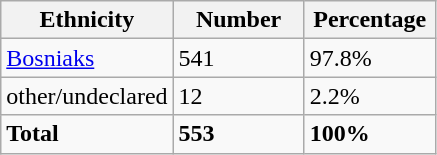<table class="wikitable">
<tr>
<th width="100px">Ethnicity</th>
<th width="80px">Number</th>
<th width="80px">Percentage</th>
</tr>
<tr>
<td><a href='#'>Bosniaks</a></td>
<td>541</td>
<td>97.8%</td>
</tr>
<tr>
<td>other/undeclared</td>
<td>12</td>
<td>2.2%</td>
</tr>
<tr>
<td><strong>Total</strong></td>
<td><strong>553</strong></td>
<td><strong>100%</strong></td>
</tr>
</table>
